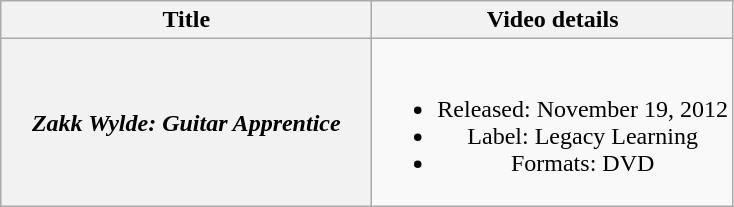<table class="wikitable plainrowheaders" style="text-align:center;">
<tr>
<th scope="col" style="width:15em;">Title</th>
<th scope="col">Video details</th>
</tr>
<tr>
<th scope="row"><em>Zakk Wylde: Guitar Apprentice</em></th>
<td><br><ul><li>Released: November 19, 2012</li><li>Label: Legacy Learning</li><li>Formats: DVD</li></ul></td>
</tr>
</table>
